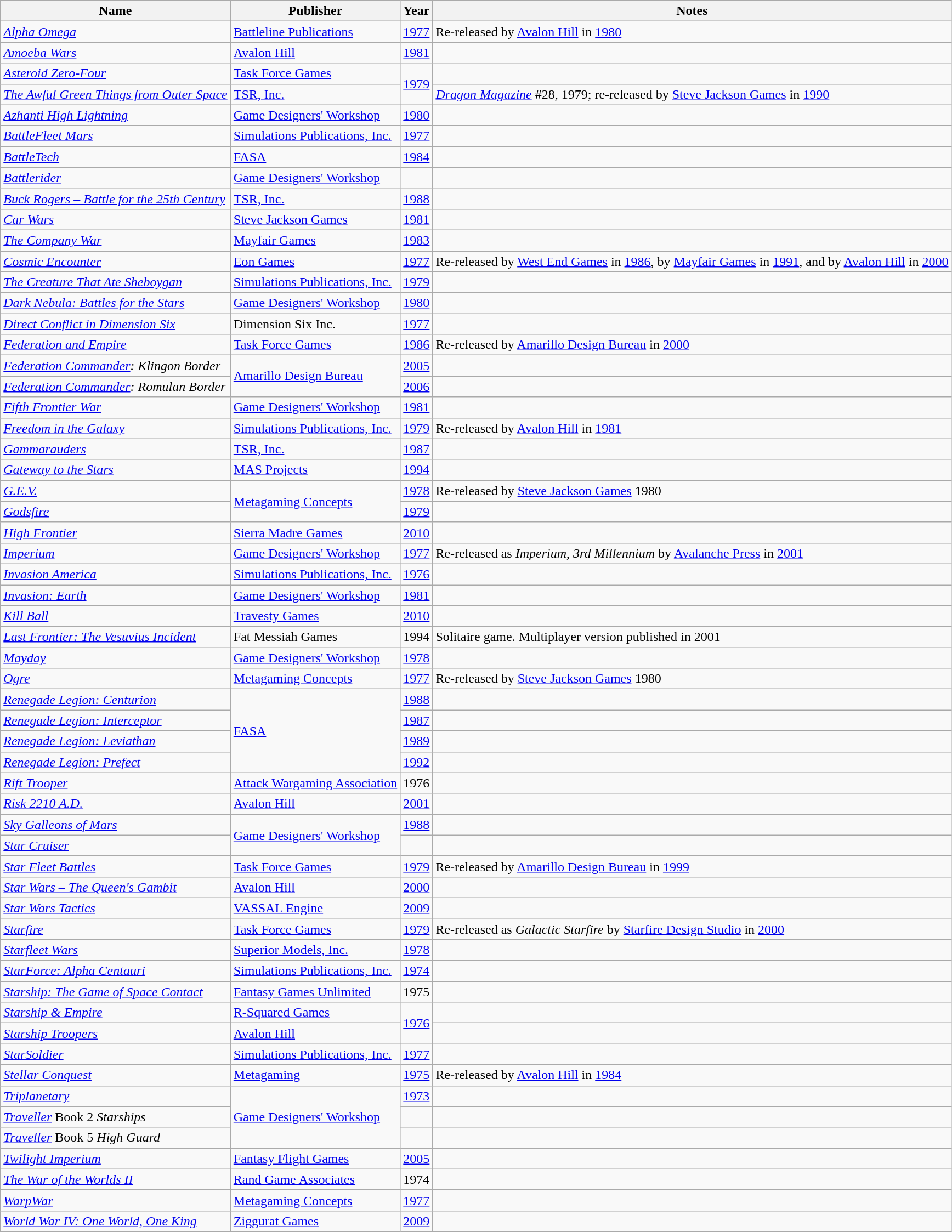<table class="wikitable">
<tr>
<th>Name</th>
<th>Publisher</th>
<th>Year</th>
<th>Notes</th>
</tr>
<tr>
<td><em><a href='#'>Alpha Omega</a></em></td>
<td><a href='#'>Battleline Publications</a></td>
<td><a href='#'>1977</a></td>
<td>Re-released by <a href='#'>Avalon Hill</a> in <a href='#'>1980</a></td>
</tr>
<tr>
<td><em><a href='#'>Amoeba Wars</a></em></td>
<td><a href='#'>Avalon Hill</a></td>
<td><a href='#'>1981</a></td>
<td></td>
</tr>
<tr>
<td><em><a href='#'>Asteroid Zero-Four</a></em></td>
<td><a href='#'>Task Force Games</a></td>
<td rowspan="2"><a href='#'>1979</a></td>
<td></td>
</tr>
<tr>
<td><em><a href='#'>The Awful Green Things from Outer Space</a></em></td>
<td><a href='#'>TSR, Inc.</a></td>
<td><em><a href='#'>Dragon Magazine</a></em> #28, 1979; re-released by <a href='#'>Steve Jackson Games</a> in <a href='#'>1990</a></td>
</tr>
<tr>
<td><em><a href='#'>Azhanti High Lightning</a></em></td>
<td><a href='#'>Game Designers' Workshop</a></td>
<td><a href='#'>1980</a></td>
<td></td>
</tr>
<tr>
<td><em><a href='#'>BattleFleet Mars</a></em></td>
<td><a href='#'>Simulations Publications, Inc.</a></td>
<td><a href='#'>1977</a></td>
<td></td>
</tr>
<tr>
<td><em><a href='#'>BattleTech</a></em></td>
<td><a href='#'>FASA</a></td>
<td><a href='#'>1984</a></td>
<td></td>
</tr>
<tr>
<td><em><a href='#'>Battlerider</a></em></td>
<td><a href='#'>Game Designers' Workshop</a></td>
<td></td>
<td></td>
</tr>
<tr>
<td><em><a href='#'>Buck Rogers – Battle for the 25th Century</a></em></td>
<td><a href='#'>TSR, Inc.</a></td>
<td><a href='#'>1988</a></td>
<td></td>
</tr>
<tr>
<td><em><a href='#'>Car Wars</a></em></td>
<td><a href='#'>Steve Jackson Games</a></td>
<td><a href='#'>1981</a></td>
<td></td>
</tr>
<tr>
<td><em><a href='#'>The Company War</a></em></td>
<td><a href='#'>Mayfair Games</a></td>
<td><a href='#'>1983</a></td>
<td></td>
</tr>
<tr>
<td><em><a href='#'>Cosmic Encounter</a></em></td>
<td><a href='#'>Eon Games</a></td>
<td><a href='#'>1977</a></td>
<td>Re-released by <a href='#'>West End Games</a> in <a href='#'>1986</a>, by <a href='#'>Mayfair Games</a> in <a href='#'>1991</a>, and by <a href='#'>Avalon Hill</a> in <a href='#'>2000</a></td>
</tr>
<tr>
<td><em><a href='#'>The Creature That Ate Sheboygan</a></em></td>
<td><a href='#'>Simulations Publications, Inc.</a></td>
<td><a href='#'>1979</a></td>
<td></td>
</tr>
<tr>
<td><em><a href='#'>Dark Nebula: Battles for the Stars</a></em></td>
<td><a href='#'>Game Designers' Workshop</a></td>
<td><a href='#'>1980</a></td>
<td></td>
</tr>
<tr>
<td><em><a href='#'>Direct Conflict in Dimension Six</a></em></td>
<td>Dimension Six Inc.</td>
<td><a href='#'>1977</a></td>
<td></td>
</tr>
<tr>
<td><em><a href='#'>Federation and Empire</a></em></td>
<td><a href='#'>Task Force Games</a></td>
<td><a href='#'>1986</a></td>
<td>Re-released by <a href='#'>Amarillo Design Bureau</a> in <a href='#'>2000</a></td>
</tr>
<tr>
<td><em><a href='#'>Federation Commander</a>: Klingon Border</em></td>
<td rowspan="2"><a href='#'>Amarillo Design Bureau</a></td>
<td><a href='#'>2005</a></td>
<td></td>
</tr>
<tr>
<td><em><a href='#'>Federation Commander</a>: Romulan Border</em></td>
<td><a href='#'>2006</a></td>
<td></td>
</tr>
<tr>
<td><em><a href='#'>Fifth Frontier War</a></em></td>
<td><a href='#'>Game Designers' Workshop</a></td>
<td><a href='#'>1981</a></td>
<td></td>
</tr>
<tr>
<td><em><a href='#'>Freedom in the Galaxy</a></em></td>
<td><a href='#'>Simulations Publications, Inc.</a></td>
<td><a href='#'>1979</a></td>
<td>Re-released by <a href='#'>Avalon Hill</a> in <a href='#'>1981</a></td>
</tr>
<tr>
<td><em><a href='#'>Gammarauders</a></em></td>
<td><a href='#'>TSR, Inc.</a></td>
<td><a href='#'>1987</a></td>
<td></td>
</tr>
<tr>
<td><em><a href='#'>Gateway to the Stars</a></em></td>
<td><a href='#'>MAS Projects</a></td>
<td><a href='#'>1994</a></td>
<td></td>
</tr>
<tr>
<td><em><a href='#'>G.E.V.</a></em></td>
<td rowspan="2"><a href='#'>Metagaming Concepts</a></td>
<td><a href='#'>1978</a></td>
<td>Re-released by <a href='#'>Steve Jackson Games</a>  1980</td>
</tr>
<tr>
<td><em><a href='#'>Godsfire</a></em></td>
<td><a href='#'>1979</a></td>
<td></td>
</tr>
<tr>
<td><em><a href='#'>High Frontier</a></em></td>
<td><a href='#'>Sierra Madre Games</a></td>
<td><a href='#'>2010</a></td>
<td></td>
</tr>
<tr>
<td><em><a href='#'>Imperium</a></em></td>
<td><a href='#'>Game Designers' Workshop</a></td>
<td><a href='#'>1977</a></td>
<td>Re-released as <em>Imperium, 3rd Millennium</em> by <a href='#'>Avalanche Press</a> in <a href='#'>2001</a></td>
</tr>
<tr>
<td><em><a href='#'>Invasion America</a></em></td>
<td><a href='#'>Simulations Publications, Inc.</a></td>
<td><a href='#'>1976</a></td>
<td></td>
</tr>
<tr>
<td><em><a href='#'>Invasion: Earth</a></em></td>
<td><a href='#'>Game Designers' Workshop</a></td>
<td><a href='#'>1981</a></td>
<td></td>
</tr>
<tr>
<td><em><a href='#'>Kill Ball</a></em></td>
<td><a href='#'>Travesty Games</a></td>
<td><a href='#'>2010</a></td>
<td></td>
</tr>
<tr>
<td><em><a href='#'>Last Frontier: The Vesuvius Incident</a></em></td>
<td>Fat Messiah Games</td>
<td>1994</td>
<td>Solitaire game. Multiplayer version published in 2001</td>
</tr>
<tr>
<td><em><a href='#'>Mayday</a></em></td>
<td><a href='#'>Game Designers' Workshop</a></td>
<td><a href='#'>1978</a></td>
<td></td>
</tr>
<tr>
<td><em><a href='#'>Ogre</a></em></td>
<td><a href='#'>Metagaming Concepts</a></td>
<td><a href='#'>1977</a></td>
<td>Re-released by <a href='#'>Steve Jackson Games</a>  1980</td>
</tr>
<tr>
<td><em><a href='#'>Renegade Legion: Centurion</a></em></td>
<td rowspan="4"><a href='#'>FASA</a></td>
<td><a href='#'>1988</a></td>
<td></td>
</tr>
<tr>
<td><em><a href='#'>Renegade Legion: Interceptor</a></em></td>
<td><a href='#'>1987</a></td>
<td></td>
</tr>
<tr>
<td><em><a href='#'>Renegade Legion: Leviathan</a></em></td>
<td><a href='#'>1989</a></td>
<td></td>
</tr>
<tr>
<td><em><a href='#'>Renegade Legion: Prefect</a></em></td>
<td><a href='#'>1992</a></td>
<td></td>
</tr>
<tr>
<td><em><a href='#'>Rift Trooper</a></em></td>
<td><a href='#'>Attack Wargaming Association</a></td>
<td>1976</td>
<td></td>
</tr>
<tr>
<td><em><a href='#'>Risk 2210 A.D.</a></em></td>
<td><a href='#'>Avalon Hill</a></td>
<td><a href='#'>2001</a></td>
<td></td>
</tr>
<tr>
<td><em><a href='#'>Sky Galleons of Mars</a></em></td>
<td rowspan="2"><a href='#'>Game Designers' Workshop</a></td>
<td><a href='#'>1988</a></td>
<td></td>
</tr>
<tr>
<td><em><a href='#'>Star Cruiser</a></em></td>
<td></td>
<td></td>
</tr>
<tr>
<td><em><a href='#'>Star Fleet Battles</a></em></td>
<td><a href='#'>Task Force Games</a></td>
<td><a href='#'>1979</a></td>
<td>Re-released by <a href='#'>Amarillo Design Bureau</a> in <a href='#'>1999</a></td>
</tr>
<tr>
<td><em><a href='#'>Star Wars – The Queen's Gambit</a></em></td>
<td><a href='#'>Avalon Hill</a></td>
<td><a href='#'>2000</a></td>
<td></td>
</tr>
<tr>
<td><em><a href='#'>Star Wars Tactics</a></em></td>
<td><a href='#'>VASSAL Engine</a></td>
<td><a href='#'>2009</a></td>
<td></td>
</tr>
<tr>
<td><em><a href='#'>Starfire</a></em></td>
<td><a href='#'>Task Force Games</a></td>
<td><a href='#'>1979</a></td>
<td>Re-released as <em>Galactic Starfire</em> by <a href='#'>Starfire Design Studio</a> in <a href='#'>2000</a></td>
</tr>
<tr>
<td><em><a href='#'>Starfleet Wars</a></em></td>
<td><a href='#'>Superior Models, Inc.</a></td>
<td><a href='#'>1978</a></td>
<td></td>
</tr>
<tr>
<td><em><a href='#'>StarForce: Alpha Centauri</a></em></td>
<td><a href='#'>Simulations Publications, Inc.</a></td>
<td><a href='#'>1974</a></td>
<td></td>
</tr>
<tr>
<td><em><a href='#'>Starship: The Game of Space Contact</a></em></td>
<td><a href='#'>Fantasy Games Unlimited</a></td>
<td>1975</td>
<td></td>
</tr>
<tr>
<td><em><a href='#'>Starship & Empire</a></em></td>
<td><a href='#'>R-Squared Games</a></td>
<td rowspan="2"><a href='#'>1976</a></td>
<td></td>
</tr>
<tr>
<td><em><a href='#'>Starship Troopers</a></em></td>
<td><a href='#'>Avalon Hill</a></td>
<td></td>
</tr>
<tr>
<td><em><a href='#'>StarSoldier</a></em></td>
<td><a href='#'>Simulations Publications, Inc.</a></td>
<td><a href='#'>1977</a></td>
<td></td>
</tr>
<tr>
<td><em><a href='#'>Stellar Conquest</a></em></td>
<td><a href='#'>Metagaming</a></td>
<td><a href='#'>1975</a></td>
<td>Re-released by <a href='#'>Avalon Hill</a> in <a href='#'>1984</a></td>
</tr>
<tr>
<td><em><a href='#'>Triplanetary</a></em></td>
<td rowspan="3"><a href='#'>Game Designers' Workshop</a></td>
<td><a href='#'>1973</a></td>
<td></td>
</tr>
<tr>
<td><em><a href='#'>Traveller</a></em> Book 2 <em>Starships</em></td>
<td></td>
<td></td>
</tr>
<tr>
<td><em><a href='#'>Traveller</a></em> Book 5 <em>High Guard</em></td>
<td></td>
<td></td>
</tr>
<tr>
<td><em><a href='#'>Twilight Imperium</a></em></td>
<td><a href='#'>Fantasy Flight Games</a></td>
<td><a href='#'>2005</a></td>
<td></td>
</tr>
<tr>
<td><em><a href='#'>The War of the Worlds II</a></em></td>
<td><a href='#'>Rand Game Associates</a></td>
<td>1974</td>
<td></td>
</tr>
<tr>
<td><em><a href='#'>WarpWar</a></em></td>
<td><a href='#'>Metagaming Concepts</a></td>
<td><a href='#'>1977</a></td>
<td></td>
</tr>
<tr>
<td><em><a href='#'>World War IV: One World, One King</a></em></td>
<td><a href='#'>Ziggurat Games</a></td>
<td><a href='#'>2009</a></td>
<td></td>
</tr>
</table>
